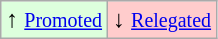<table class="wikitable" align="center">
<tr>
<td style="background:#ddffdd">↑ <small><a href='#'>Promoted</a></small></td>
<td style="background:#ffcccc">↓ <small><a href='#'>Relegated</a></small></td>
</tr>
</table>
